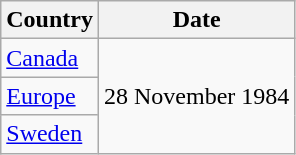<table class="wikitable">
<tr>
<th>Country</th>
<th>Date</th>
</tr>
<tr>
<td><a href='#'>Canada</a></td>
<td rowspan="3">28 November 1984</td>
</tr>
<tr>
<td><a href='#'>Europe</a></td>
</tr>
<tr>
<td><a href='#'>Sweden</a></td>
</tr>
</table>
